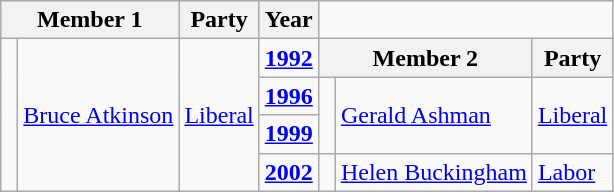<table class="wikitable">
<tr>
<th colspan=2>Member 1</th>
<th>Party</th>
<th>Year</th>
</tr>
<tr>
<td rowspan=4 > </td>
<td rowspan=4><a href='#'>Bruce Atkinson</a></td>
<td rowspan=4><a href='#'>Liberal</a></td>
<td><strong><a href='#'>1992</a></strong></td>
<th colspan=2>Member 2</th>
<th>Party</th>
</tr>
<tr>
<td><strong><a href='#'>1996</a></strong></td>
<td rowspan=2 > </td>
<td rowspan=2><a href='#'>Gerald Ashman</a></td>
<td rowspan=2><a href='#'>Liberal</a></td>
</tr>
<tr>
<td><strong><a href='#'>1999</a></strong></td>
</tr>
<tr>
<td><strong><a href='#'>2002</a></strong></td>
<td> </td>
<td><a href='#'>Helen Buckingham</a></td>
<td><a href='#'>Labor</a></td>
</tr>
</table>
